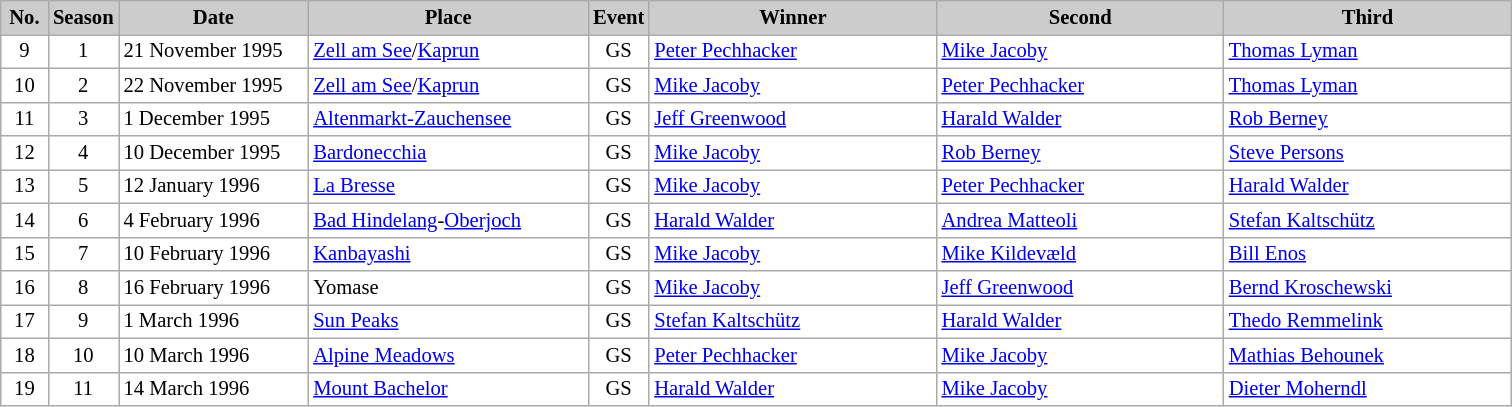<table class="wikitable plainrowheaders" style="background:#fff; font-size:86%; border:grey solid 1px; border-collapse:collapse;">
<tr style="background:#ccc; text-align:center;">
<th scope="col" style="background:#ccc; width:25px;">No.</th>
<th scope="col" style="background:#ccc; width:30px;">Season</th>
<th scope="col" style="background:#ccc; width:120px;">Date</th>
<th scope="col" style="background:#ccc; width:180px;">Place</th>
<th scope="col" style="background:#ccc; width:15px;">Event</th>
<th scope="col" style="background:#ccc; width:185px;">Winner</th>
<th scope="col" style="background:#ccc; width:185px;">Second</th>
<th scope="col" style="background:#ccc; width:185px;">Third</th>
</tr>
<tr>
<td align=center>9</td>
<td align=center>1</td>
<td>21 November 1995</td>
<td> <a href='#'>Zell am See</a>/<a href='#'>Kaprun</a></td>
<td align=center>GS</td>
<td> <a href='#'>Peter Pechhacker</a></td>
<td> <a href='#'>Mike Jacoby</a></td>
<td> <a href='#'>Thomas Lyman</a></td>
</tr>
<tr>
<td align=center>10</td>
<td align=center>2</td>
<td>22 November 1995</td>
<td> <a href='#'>Zell am See</a>/<a href='#'>Kaprun</a></td>
<td align=center>GS</td>
<td> <a href='#'>Mike Jacoby</a></td>
<td> <a href='#'>Peter Pechhacker</a></td>
<td> <a href='#'>Thomas Lyman</a></td>
</tr>
<tr>
<td align=center>11</td>
<td align=center>3</td>
<td>1 December 1995</td>
<td> <a href='#'>Altenmarkt-Zauchensee</a></td>
<td align=center>GS</td>
<td> <a href='#'>Jeff Greenwood</a></td>
<td> <a href='#'>Harald Walder</a></td>
<td> <a href='#'>Rob Berney</a></td>
</tr>
<tr>
<td align=center>12</td>
<td align=center>4</td>
<td>10 December 1995</td>
<td> <a href='#'>Bardonecchia</a></td>
<td align=center>GS</td>
<td> <a href='#'>Mike Jacoby</a></td>
<td> <a href='#'>Rob Berney</a></td>
<td> <a href='#'>Steve Persons</a></td>
</tr>
<tr>
<td align=center>13</td>
<td align=center>5</td>
<td>12 January 1996</td>
<td> <a href='#'>La Bresse</a></td>
<td align=center>GS</td>
<td> <a href='#'>Mike Jacoby</a></td>
<td> <a href='#'>Peter Pechhacker</a></td>
<td> <a href='#'>Harald Walder</a></td>
</tr>
<tr>
<td align=center>14</td>
<td align=center>6</td>
<td>4 February 1996</td>
<td> <a href='#'>Bad Hindelang</a>-<a href='#'>Oberjoch</a></td>
<td align=center>GS</td>
<td> <a href='#'>Harald Walder</a></td>
<td> <a href='#'>Andrea Matteoli</a></td>
<td> <a href='#'>Stefan Kaltschütz</a></td>
</tr>
<tr>
<td align=center>15</td>
<td align=center>7</td>
<td>10 February 1996</td>
<td> <a href='#'>Kanbayashi</a></td>
<td align=center>GS</td>
<td> <a href='#'>Mike Jacoby</a></td>
<td> <a href='#'>Mike Kildevæld</a></td>
<td> <a href='#'>Bill Enos</a></td>
</tr>
<tr>
<td align=center>16</td>
<td align=center>8</td>
<td>16 February 1996</td>
<td> Yomase</td>
<td align=center>GS</td>
<td> <a href='#'>Mike Jacoby</a></td>
<td> <a href='#'>Jeff Greenwood</a></td>
<td> <a href='#'>Bernd Kroschewski</a></td>
</tr>
<tr>
<td align=center>17</td>
<td align=center>9</td>
<td>1 March 1996</td>
<td> <a href='#'>Sun Peaks</a></td>
<td align=center>GS</td>
<td> <a href='#'>Stefan Kaltschütz</a></td>
<td> <a href='#'>Harald Walder</a></td>
<td> <a href='#'>Thedo Remmelink</a></td>
</tr>
<tr>
<td align=center>18</td>
<td align=center>10</td>
<td>10 March 1996</td>
<td> <a href='#'>Alpine Meadows</a></td>
<td align=center>GS</td>
<td> <a href='#'>Peter Pechhacker</a></td>
<td> <a href='#'>Mike Jacoby</a></td>
<td> <a href='#'>Mathias Behounek</a></td>
</tr>
<tr>
<td align=center>19</td>
<td align=center>11</td>
<td>14 March 1996</td>
<td> <a href='#'>Mount Bachelor</a></td>
<td align=center>GS</td>
<td> <a href='#'>Harald Walder</a></td>
<td> <a href='#'>Mike Jacoby</a></td>
<td> <a href='#'>Dieter Moherndl</a></td>
</tr>
</table>
